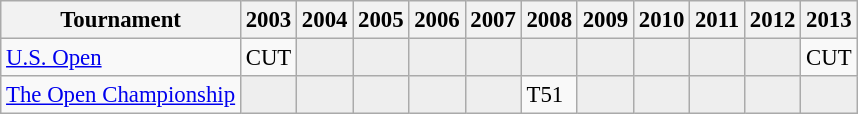<table class="wikitable" style="font-size:95%;">
<tr>
<th>Tournament</th>
<th>2003</th>
<th>2004</th>
<th>2005</th>
<th>2006</th>
<th>2007</th>
<th>2008</th>
<th>2009</th>
<th>2010</th>
<th>2011</th>
<th>2012</th>
<th>2013</th>
</tr>
<tr>
<td><a href='#'>U.S. Open</a></td>
<td>CUT</td>
<td style="background:#eeeeee;"></td>
<td style="background:#eeeeee;"></td>
<td style="background:#eeeeee;"></td>
<td style="background:#eeeeee;"></td>
<td style="background:#eeeeee;"></td>
<td style="background:#eeeeee;"></td>
<td style="background:#eeeeee;"></td>
<td style="background:#eeeeee;"></td>
<td style="background:#eeeeee;"></td>
<td align="center">CUT</td>
</tr>
<tr>
<td><a href='#'>The Open Championship</a></td>
<td style="background:#eeeeee;"></td>
<td style="background:#eeeeee;"></td>
<td style="background:#eeeeee;"></td>
<td style="background:#eeeeee;"></td>
<td style="background:#eeeeee;"></td>
<td>T51</td>
<td style="background:#eeeeee;"></td>
<td style="background:#eeeeee;"></td>
<td style="background:#eeeeee;"></td>
<td style="background:#eeeeee;"></td>
<td style="background:#eeeeee;"></td>
</tr>
</table>
